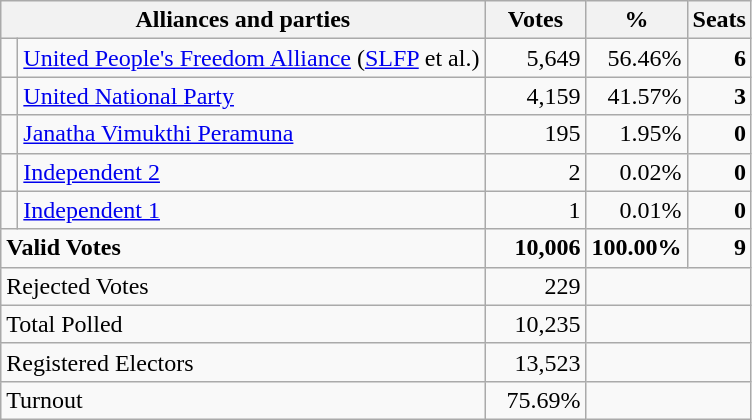<table class="wikitable" border="1" style="text-align:right;">
<tr>
<th valign=bottom align=left colspan=2>Alliances and parties</th>
<th valign=bottom align=center width="60">Votes</th>
<th valign=bottom align=center width="50">%</th>
<th valign=bottom align=center>Seats</th>
</tr>
<tr>
<td bgcolor=> </td>
<td align=left><a href='#'>United People's Freedom Alliance</a> (<a href='#'>SLFP</a> et al.)</td>
<td>5,649</td>
<td>56.46%</td>
<td><strong>6</strong></td>
</tr>
<tr>
<td bgcolor=> </td>
<td align=left><a href='#'>United National Party</a></td>
<td>4,159</td>
<td>41.57%</td>
<td><strong>3</strong></td>
</tr>
<tr>
<td bgcolor=> </td>
<td align=left><a href='#'>Janatha Vimukthi Peramuna</a></td>
<td>195</td>
<td>1.95%</td>
<td><strong>0</strong></td>
</tr>
<tr>
<td></td>
<td align=left><a href='#'>Independent 2</a></td>
<td>2</td>
<td>0.02%</td>
<td><strong>0</strong></td>
</tr>
<tr>
<td></td>
<td align=left><a href='#'>Independent 1</a></td>
<td>1</td>
<td>0.01%</td>
<td><strong>0</strong></td>
</tr>
<tr>
<td colspan=2 align=left><strong>Valid Votes</strong></td>
<td><strong>10,006</strong></td>
<td><strong>100.00%</strong></td>
<td><strong>9</strong></td>
</tr>
<tr>
<td colspan=2 align=left>Rejected Votes</td>
<td>229</td>
<td colspan=2></td>
</tr>
<tr>
<td colspan=2 align=left>Total Polled</td>
<td>10,235</td>
<td colspan=2></td>
</tr>
<tr>
<td colspan=2 align=left>Registered Electors</td>
<td>13,523</td>
<td colspan=2></td>
</tr>
<tr>
<td colspan=2 align=left>Turnout</td>
<td>75.69%</td>
<td colspan=2></td>
</tr>
</table>
